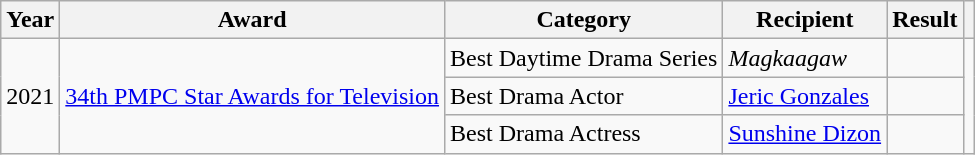<table class="wikitable">
<tr>
<th>Year</th>
<th>Award</th>
<th>Category</th>
<th>Recipient</th>
<th>Result</th>
<th></th>
</tr>
<tr>
<td rowspan=3>2021</td>
<td rowspan=3><a href='#'>34th PMPC Star Awards for Television</a></td>
<td>Best Daytime Drama Series</td>
<td><em>Magkaagaw</em></td>
<td></td>
<td rowspan=3></td>
</tr>
<tr>
<td>Best Drama Actor</td>
<td><a href='#'>Jeric Gonzales</a></td>
<td></td>
</tr>
<tr>
<td>Best Drama Actress</td>
<td><a href='#'>Sunshine Dizon</a></td>
<td></td>
</tr>
</table>
